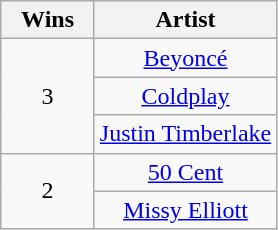<table class="wikitable" rowspan="2" style="text-align:center">
<tr>
<th scope="col" style="width:55px;">Wins</th>
<th scope="col" style="text-align:center;">Artist</th>
</tr>
<tr>
<td rowspan="3" style="text-align:center">3</td>
<td><a href='#'>Beyoncé</a></td>
</tr>
<tr>
<td><a href='#'>Coldplay</a></td>
</tr>
<tr>
<td><a href='#'>Justin Timberlake</a></td>
</tr>
<tr>
<td rowspan="3" style="text-align:center">2</td>
<td><a href='#'>50 Cent</a></td>
</tr>
<tr>
<td><a href='#'>Missy Elliott</a></td>
</tr>
</table>
